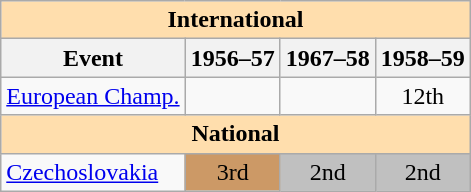<table class="wikitable" style="text-align:center">
<tr>
<th style="background-color: #ffdead; " colspan=4 align=center>International</th>
</tr>
<tr>
<th>Event</th>
<th>1956–57</th>
<th>1967–58</th>
<th>1958–59</th>
</tr>
<tr>
<td align=left><a href='#'>European Champ.</a></td>
<td></td>
<td></td>
<td>12th</td>
</tr>
<tr>
<th style="background-color: #ffdead; " colspan=4 align=center>National</th>
</tr>
<tr>
<td align=left><a href='#'>Czechoslovakia</a></td>
<td bgcolor=cc9966>3rd</td>
<td bgcolor=silver>2nd</td>
<td bgcolor=silver>2nd</td>
</tr>
</table>
